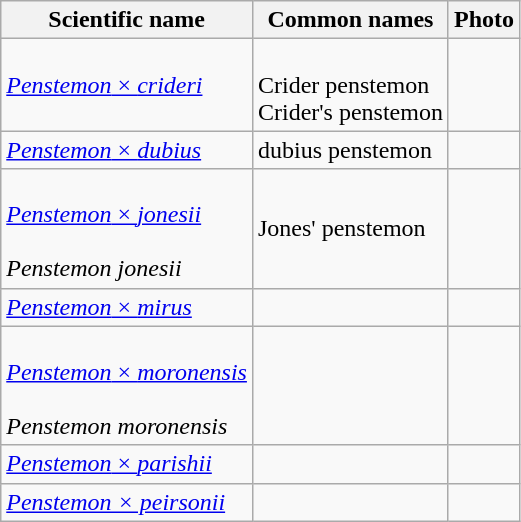<table class="sortable wikitable" id="NaturalHybrids">
<tr>
<th>Scientific name<br></th>
<th>Common names</th>
<th>Photo</th>
</tr>
<tr>
<td><a href='#'><em>Penstemon</em> × <em>crideri</em></a><br></td>
<td><br>Crider penstemon<br>
Crider's penstemon</td>
<td></td>
</tr>
<tr>
<td><a href='#'><em>Penstemon</em> × <em>dubius</em></a><br></td>
<td>dubius penstemon</td>
<td></td>
</tr>
<tr>
<td><br><a href='#'><em>Penstemon</em> × <em>jonesii</em></a><br><br>
<em>Penstemon jonesii</em><br></td>
<td>Jones' penstemon</td>
<td></td>
</tr>
<tr>
<td><a href='#'><em>Penstemon</em> × <em>mirus</em></a><br></td>
<td></td>
<td></td>
</tr>
<tr>
<td><br><a href='#'><em>Penstemon</em> × <em>moronensis</em></a><br><br>
<em>Penstemon moronensis</em><br></td>
<td></td>
<td></td>
</tr>
<tr>
<td><a href='#'><em>Penstemon</em> × <em>parishii</em></a><br></td>
<td></td>
<td></td>
</tr>
<tr>
<td><em><a href='#'>Penstemon × peirsonii</a></em><br></td>
<td></td>
<td></td>
</tr>
</table>
